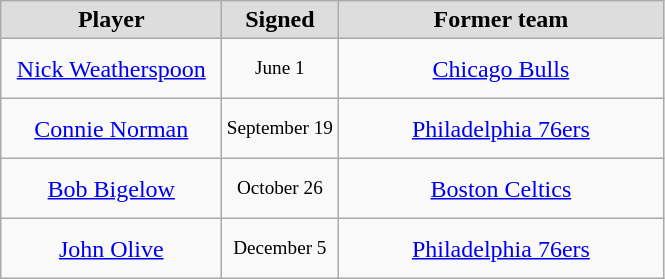<table class="wikitable" style="text-align: center">
<tr align="center" bgcolor="#dddddd">
<td style="width:140px"><strong>Player</strong></td>
<td style="width:70px"><strong>Signed</strong></td>
<td style="width:210px"><strong>Former team</strong></td>
</tr>
<tr style="height:40px">
<td><a href='#'>Nick Weatherspoon</a></td>
<td style="font-size: 80%">June 1</td>
<td><a href='#'>Chicago Bulls</a></td>
</tr>
<tr style="height:40px">
<td><a href='#'>Connie Norman</a></td>
<td style="font-size: 80%">September 19</td>
<td><a href='#'>Philadelphia 76ers</a></td>
</tr>
<tr style="height:40px">
<td><a href='#'>Bob Bigelow</a></td>
<td style="font-size: 80%">October 26</td>
<td><a href='#'>Boston Celtics</a></td>
</tr>
<tr style="height:40px">
<td><a href='#'>John Olive</a></td>
<td style="font-size: 80%">December 5</td>
<td><a href='#'>Philadelphia 76ers</a></td>
</tr>
</table>
